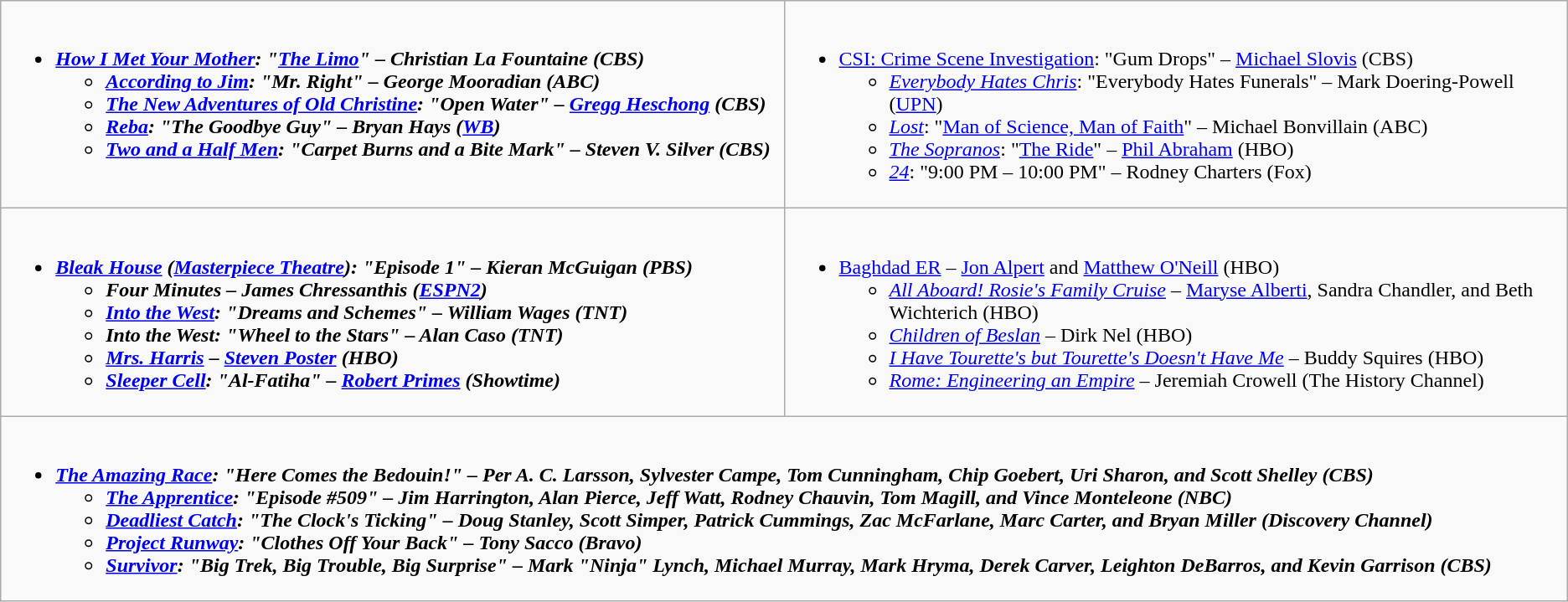<table class="wikitable">
<tr>
<td style="vertical-align:top;" width="50%"><br><ul><li><strong><em><a href='#'>How I Met Your Mother</a><em>: "<a href='#'>The Limo</a>" – Christian La Fountaine (CBS)<strong><ul><li></em><a href='#'>According to Jim</a><em>: "Mr. Right" – George Mooradian (ABC)</li><li></em><a href='#'>The New Adventures of Old Christine</a><em>: "Open Water" – <a href='#'>Gregg Heschong</a> (CBS)</li><li></em><a href='#'>Reba</a><em>: "The Goodbye Guy" – Bryan Hays (<a href='#'>WB</a>)</li><li></em><a href='#'>Two and a Half Men</a><em>: "Carpet Burns and a Bite Mark" – Steven V. Silver (CBS)</li></ul></li></ul></td>
<td style="vertical-align:top;" width="50%"><br><ul><li></em></strong><a href='#'>CSI: Crime Scene Investigation</a></em>: "Gum Drops" – <a href='#'>Michael Slovis</a> (CBS)</strong><ul><li><em><a href='#'>Everybody Hates Chris</a></em>: "Everybody Hates Funerals" – Mark Doering-Powell (<a href='#'>UPN</a>)</li><li><em><a href='#'>Lost</a></em>: "<a href='#'>Man of Science, Man of Faith</a>" – Michael Bonvillain (ABC)</li><li><em><a href='#'>The Sopranos</a></em>: "<a href='#'>The Ride</a>" – <a href='#'>Phil Abraham</a> (HBO)</li><li><em><a href='#'>24</a></em>: "9:00 PM – 10:00 PM" – Rodney Charters (Fox)</li></ul></li></ul></td>
</tr>
<tr>
<td style="vertical-align:top;" width="50%"><br><ul><li><strong><em><a href='#'>Bleak House</a><em> (</em><a href='#'>Masterpiece Theatre</a><em>): "Episode 1" – Kieran McGuigan (PBS)<strong><ul><li></em>Four Minutes<em> – James Chressanthis (<a href='#'>ESPN2</a>)</li><li></em><a href='#'>Into the West</a><em>: "Dreams and Schemes" – William Wages (TNT)</li><li></em>Into the West<em>: "Wheel to the Stars" – Alan Caso (TNT)</li><li></em><a href='#'>Mrs. Harris</a><em> – <a href='#'>Steven Poster</a> (HBO)</li><li></em><a href='#'>Sleeper Cell</a><em>: "Al-Fatiha" – <a href='#'>Robert Primes</a> (Showtime)</li></ul></li></ul></td>
<td style="vertical-align:top;" width="50%"><br><ul><li></em></strong><a href='#'>Baghdad ER</a></em> – <a href='#'>Jon Alpert</a> and <a href='#'>Matthew O'Neill</a> (HBO)</strong><ul><li><em><a href='#'>All Aboard! Rosie's Family Cruise</a></em> – <a href='#'>Maryse Alberti</a>, Sandra Chandler, and Beth Wichterich (HBO)</li><li><em><a href='#'>Children of Beslan</a></em> – Dirk Nel (HBO)</li><li><em><a href='#'>I Have Tourette's but Tourette's Doesn't Have Me</a></em> – Buddy Squires (HBO)</li><li><em><a href='#'>Rome: Engineering an Empire</a></em> – Jeremiah Crowell (The History Channel)</li></ul></li></ul></td>
</tr>
<tr>
<td style="vertical-align:top;" width="50%" colspan="2"><br><ul><li><strong><em><a href='#'>The Amazing Race</a><em>: "Here Comes the Bedouin!" – Per A. C. Larsson, Sylvester Campe, Tom Cunningham, Chip Goebert, Uri Sharon, and Scott Shelley (CBS)<strong><ul><li></em><a href='#'>The Apprentice</a><em>: "Episode #509" – Jim Harrington, Alan Pierce, Jeff Watt, Rodney Chauvin, Tom Magill, and Vince Monteleone (NBC)</li><li></em><a href='#'>Deadliest Catch</a><em>: "The Clock's Ticking" – Doug Stanley, Scott Simper, Patrick Cummings, Zac McFarlane, Marc Carter, and Bryan Miller (Discovery Channel)</li><li></em><a href='#'>Project Runway</a><em>: "Clothes Off Your Back" – Tony Sacco (Bravo)</li><li></em><a href='#'>Survivor</a><em>: "Big Trek, Big Trouble, Big Surprise" – Mark "Ninja" Lynch, Michael Murray, Mark Hryma, Derek Carver, Leighton DeBarros, and Kevin Garrison (CBS)</li></ul></li></ul></td>
</tr>
</table>
